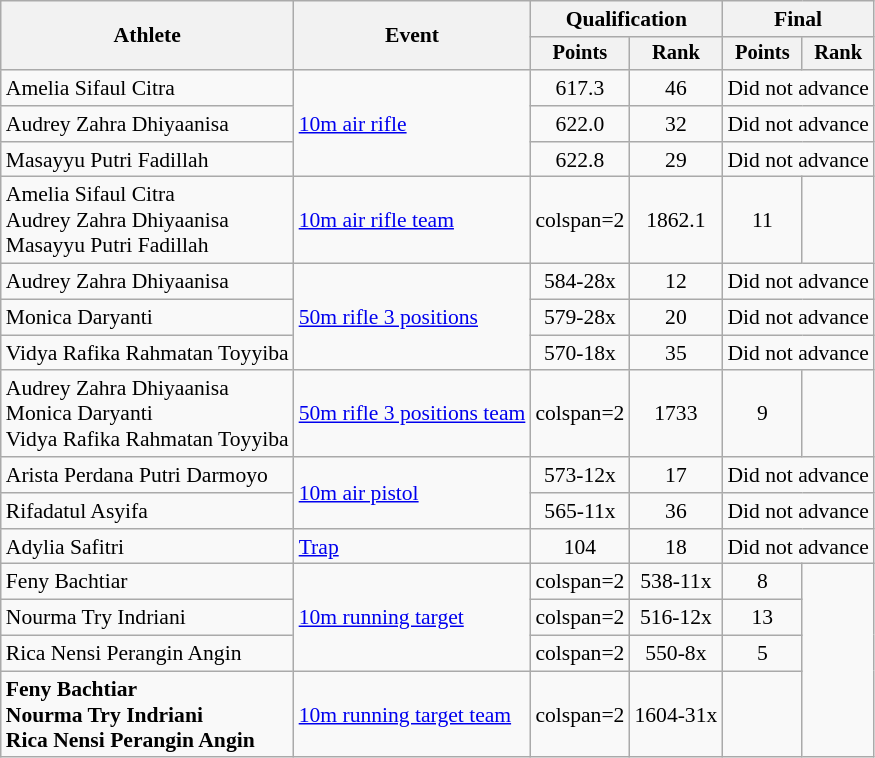<table class=wikitable style=font-size:90%;text-align:center>
<tr>
<th rowspan="2">Athlete</th>
<th rowspan="2">Event</th>
<th colspan=2>Qualification</th>
<th colspan=2>Final</th>
</tr>
<tr style="font-size:95%">
<th>Points</th>
<th>Rank</th>
<th>Points</th>
<th>Rank</th>
</tr>
<tr>
<td align=left>Amelia Sifaul Citra</td>
<td align=left rowspan=3><a href='#'>10m air rifle</a></td>
<td>617.3</td>
<td>46</td>
<td align=centre colspan=2>Did not advance</td>
</tr>
<tr>
<td align=left>Audrey Zahra Dhiyaanisa</td>
<td>622.0</td>
<td>32</td>
<td align=centre colspan=2>Did not advance</td>
</tr>
<tr>
<td align=left>Masayyu Putri Fadillah</td>
<td>622.8</td>
<td>29</td>
<td align=centre colspan=2>Did not advance</td>
</tr>
<tr>
<td align=left>Amelia Sifaul Citra<br>Audrey Zahra Dhiyaanisa<br>Masayyu Putri Fadillah</td>
<td align=left><a href='#'>10m air rifle team</a></td>
<td>colspan=2 </td>
<td>1862.1</td>
<td>11</td>
</tr>
<tr>
<td align=left>Audrey Zahra Dhiyaanisa</td>
<td align=left rowspan=3><a href='#'>50m rifle 3 positions</a></td>
<td>584-28x</td>
<td>12</td>
<td colspan="2">Did not advance</td>
</tr>
<tr>
<td align=left>Monica Daryanti</td>
<td>579-28x</td>
<td>20</td>
<td colspan="2">Did not advance</td>
</tr>
<tr>
<td align=left>Vidya Rafika Rahmatan Toyyiba</td>
<td>570-18x</td>
<td>35</td>
<td colspan="2">Did not advance</td>
</tr>
<tr>
<td align=left>Audrey Zahra Dhiyaanisa<br>Monica Daryanti<br>Vidya Rafika Rahmatan Toyyiba</td>
<td align=left><a href='#'>50m rifle 3 positions team</a></td>
<td>colspan=2 </td>
<td>1733</td>
<td>9</td>
</tr>
<tr>
<td align=left>Arista Perdana Putri Darmoyo</td>
<td align=left rowspan=2><a href='#'>10m air pistol</a></td>
<td>573-12x</td>
<td>17</td>
<td colspan=2>Did not advance</td>
</tr>
<tr>
<td align=left>Rifadatul Asyifa</td>
<td>565-11x</td>
<td>36</td>
<td colspan=2>Did not advance</td>
</tr>
<tr>
<td align=left>Adylia Safitri</td>
<td align=left><a href='#'>Trap</a></td>
<td>104</td>
<td>18</td>
<td colspan=2>Did not advance</td>
</tr>
<tr>
<td align=left>Feny Bachtiar</td>
<td align=left rowspan=3><a href='#'>10m running target</a></td>
<td>colspan=2 </td>
<td>538-11x</td>
<td>8</td>
</tr>
<tr>
<td align=left>Nourma Try Indriani</td>
<td>colspan=2 </td>
<td>516-12x</td>
<td>13</td>
</tr>
<tr>
<td align=left>Rica Nensi Perangin Angin</td>
<td>colspan=2 </td>
<td>550-8x</td>
<td>5</td>
</tr>
<tr>
<td align=left><strong>Feny Bachtiar<br>Nourma Try Indriani<br>Rica Nensi Perangin Angin</strong></td>
<td align=left><a href='#'>10m running target team</a></td>
<td>colspan=2 </td>
<td>1604-31x</td>
<td></td>
</tr>
</table>
